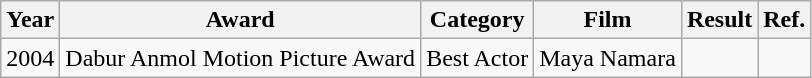<table class="wikitable">
<tr>
<th>Year</th>
<th>Award</th>
<th>Category</th>
<th>Film</th>
<th>Result</th>
<th>Ref.</th>
</tr>
<tr>
<td>2004</td>
<td>Dabur Anmol Motion Picture Award</td>
<td>Best Actor</td>
<td>Maya Namara</td>
<td></td>
<td></td>
</tr>
</table>
